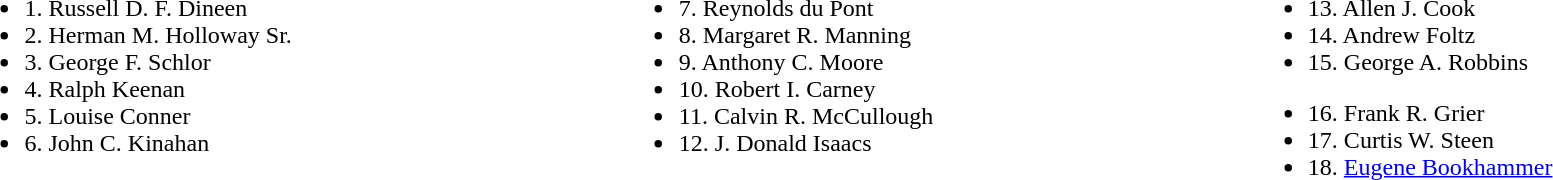<table width=100%>
<tr valign=top>
<td><br><ul><li>1. Russell D. F. Dineen</li><li>2. Herman M. Holloway Sr.</li><li>3. George F. Schlor</li><li>4. Ralph Keenan</li><li>5. Louise Conner</li><li>6. John C. Kinahan</li></ul></td>
<td><br><ul><li>7. Reynolds du Pont</li><li>8. Margaret R. Manning</li><li>9. Anthony C. Moore</li><li>10. Robert I. Carney</li><li>11. Calvin R. McCullough</li><li>12. J. Donald Isaacs</li></ul></td>
<td><br><ul><li>13. Allen J. Cook</li><li>14. Andrew Foltz</li><li>15. George A. Robbins</li></ul><ul><li>16. Frank R. Grier</li><li>17. Curtis W. Steen</li><li>18. <a href='#'>Eugene Bookhammer</a></li></ul></td>
</tr>
</table>
